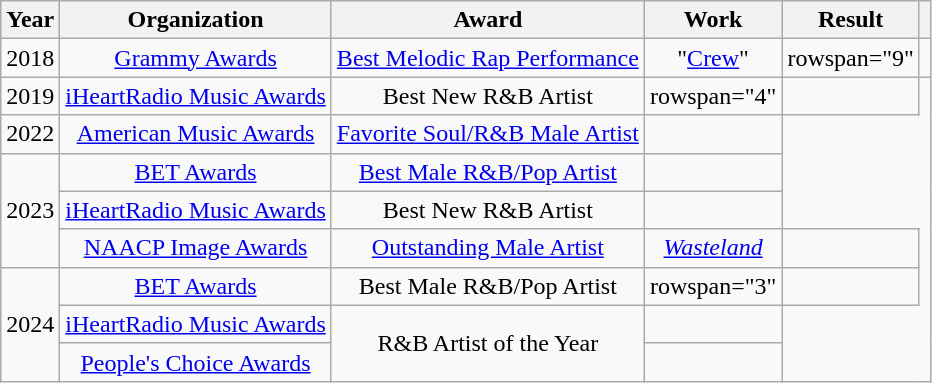<table class="wikitable plainrowheaders" style="text-align:center;">
<tr>
<th>Year</th>
<th>Organization</th>
<th>Award</th>
<th>Work</th>
<th>Result</th>
<th></th>
</tr>
<tr>
<td>2018</td>
<td><a href='#'>Grammy Awards</a></td>
<td><a href='#'>Best Melodic Rap Performance</a></td>
<td>"<a href='#'>Crew</a>" </td>
<td>rowspan="9" </td>
<td></td>
</tr>
<tr>
<td>2019</td>
<td><a href='#'>iHeartRadio Music Awards</a></td>
<td>Best New R&B Artist</td>
<td>rowspan="4" </td>
<td></td>
</tr>
<tr>
<td>2022</td>
<td><a href='#'>American Music Awards</a></td>
<td><a href='#'>Favorite Soul/R&B Male Artist</a></td>
<td></td>
</tr>
<tr>
<td rowspan="3">2023</td>
<td><a href='#'>BET Awards</a></td>
<td><a href='#'>Best Male R&B/Pop Artist</a></td>
<td></td>
</tr>
<tr>
<td><a href='#'>iHeartRadio Music Awards</a></td>
<td>Best New R&B Artist</td>
<td></td>
</tr>
<tr>
<td><a href='#'>NAACP Image Awards</a></td>
<td><a href='#'>Outstanding Male Artist</a></td>
<td><em><a href='#'>Wasteland</a></em></td>
<td></td>
</tr>
<tr>
<td rowspan="3">2024</td>
<td><a href='#'>BET Awards</a></td>
<td>Best Male R&B/Pop Artist</td>
<td>rowspan="3" </td>
<td></td>
</tr>
<tr>
<td><a href='#'>iHeartRadio Music Awards</a></td>
<td rowspan="2">R&B Artist of the Year</td>
<td></td>
</tr>
<tr>
<td><a href='#'>People's Choice Awards</a></td>
<td></td>
</tr>
</table>
